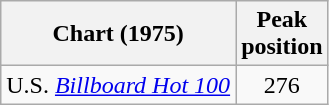<table class="wikitable">
<tr>
<th align="left">Chart (1975)</th>
<th align="left">Peak<br>position</th>
</tr>
<tr>
<td align="left">U.S. <em><a href='#'>Billboard Hot 100</a></em></td>
<td style="text-align:center;">276 </td>
</tr>
</table>
